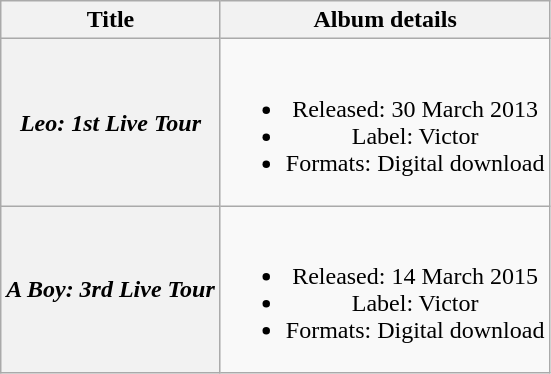<table class="wikitable plainrowheaders" style="text-align:center;">
<tr>
<th>Title</th>
<th>Album details</th>
</tr>
<tr>
<th scope="row"><em>Leo: 1st Live Tour</em></th>
<td><br><ul><li>Released: 30 March 2013 </li><li>Label: Victor</li><li>Formats: Digital download</li></ul></td>
</tr>
<tr>
<th scope="row"><em>A Boy: 3rd Live Tour</em></th>
<td><br><ul><li>Released: 14 March 2015 </li><li>Label: Victor</li><li>Formats: Digital download</li></ul></td>
</tr>
</table>
